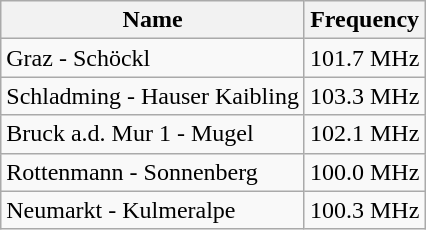<table class="wikitable">
<tr>
<th class="hintergrundfarbe5">Name</th>
<th class="hintergrundfarbe5">Frequency</th>
</tr>
<tr>
<td>Graz - Schöckl</td>
<td>101.7 MHz</td>
</tr>
<tr>
<td>Schladming - Hauser Kaibling</td>
<td>103.3 MHz</td>
</tr>
<tr>
<td>Bruck a.d. Mur 1 - Mugel</td>
<td>102.1 MHz</td>
</tr>
<tr>
<td>Rottenmann - Sonnenberg</td>
<td>100.0 MHz</td>
</tr>
<tr>
<td>Neumarkt - Kulmeralpe</td>
<td>100.3 MHz</td>
</tr>
</table>
